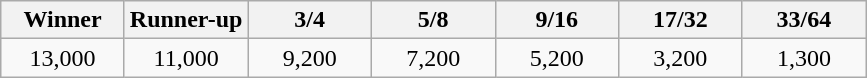<table class="wikitable" style="text-align:center">
<tr>
<th width="75">Winner</th>
<th width="75">Runner-up</th>
<th width="75">3/4</th>
<th width="75">5/8</th>
<th width="75">9/16</th>
<th width="75">17/32</th>
<th width="75">33/64</th>
</tr>
<tr>
<td>13,000</td>
<td>11,000</td>
<td>9,200</td>
<td>7,200</td>
<td>5,200</td>
<td>3,200</td>
<td>1,300</td>
</tr>
</table>
